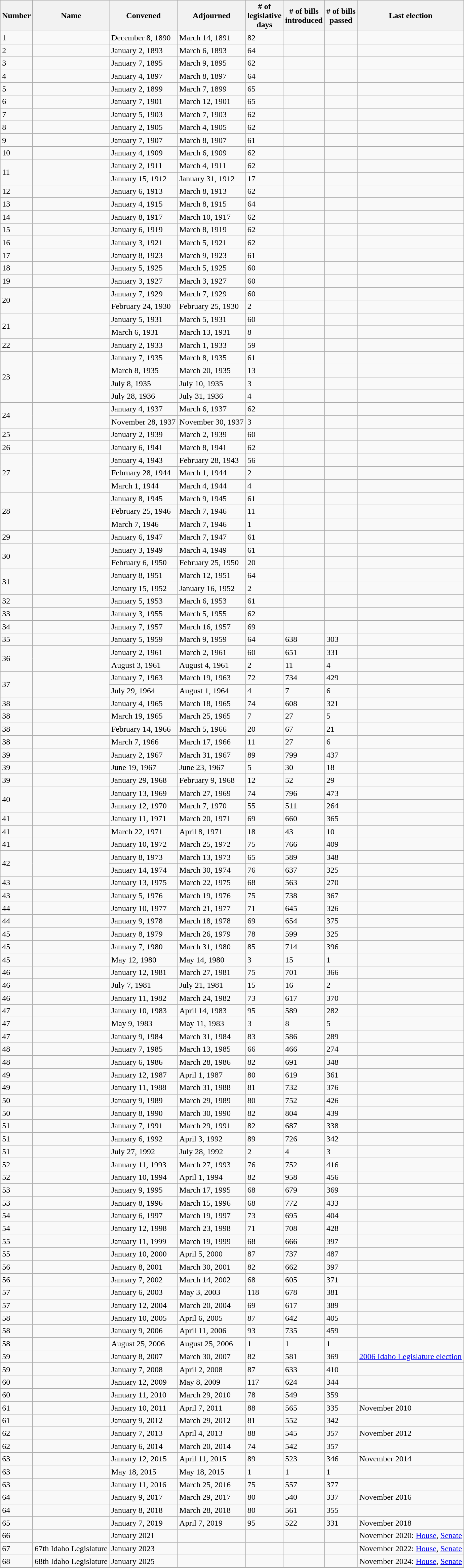<table class="wikitable sortable mw-datatable sticky-header-multi sort-under">
<tr>
<th>Number</th>
<th>Name</th>
<th>Convened </th>
<th>Adjourned </th>
<th># of<br>legislative<br>days </th>
<th># of bills<br>introduced </th>
<th># of bills<br>passed </th>
<th>Last election</th>
</tr>
<tr>
<td>1</td>
<td></td>
<td>December 8, 1890</td>
<td>March 14, 1891</td>
<td>82</td>
<td></td>
<td></td>
<td></td>
</tr>
<tr>
<td>2</td>
<td></td>
<td>January 2, 1893</td>
<td>March 6, 1893</td>
<td>64</td>
<td></td>
<td></td>
<td></td>
</tr>
<tr>
<td>3</td>
<td></td>
<td>January 7, 1895</td>
<td>March 9, 1895</td>
<td>62</td>
<td></td>
<td></td>
<td></td>
</tr>
<tr>
<td>4</td>
<td></td>
<td>January 4, 1897</td>
<td>March 8, 1897</td>
<td>64</td>
<td></td>
<td></td>
<td></td>
</tr>
<tr>
<td>5</td>
<td></td>
<td>January 2, 1899</td>
<td>March 7, 1899</td>
<td>65</td>
<td></td>
<td></td>
<td></td>
</tr>
<tr>
<td>6</td>
<td></td>
<td>January 7, 1901</td>
<td>March 12, 1901</td>
<td>65</td>
<td></td>
<td></td>
<td></td>
</tr>
<tr>
<td>7</td>
<td></td>
<td>January 5, 1903</td>
<td>March 7, 1903</td>
<td>62</td>
<td></td>
<td></td>
<td></td>
</tr>
<tr>
<td>8</td>
<td></td>
<td>January 2, 1905</td>
<td>March 4, 1905</td>
<td>62</td>
<td></td>
<td></td>
<td></td>
</tr>
<tr>
<td>9</td>
<td></td>
<td>January 7, 1907</td>
<td>March 8, 1907</td>
<td>61</td>
<td></td>
<td></td>
<td></td>
</tr>
<tr>
<td>10</td>
<td></td>
<td>January 4, 1909</td>
<td>March 6, 1909</td>
<td>62</td>
<td></td>
<td></td>
<td></td>
</tr>
<tr>
<td rowspan="2">11</td>
<td rowspan="2"></td>
<td>January 2, 1911</td>
<td>March 4, 1911</td>
<td>62</td>
<td></td>
<td></td>
<td></td>
</tr>
<tr>
<td>January 15, 1912</td>
<td>January 31, 1912</td>
<td>17</td>
<td></td>
<td></td>
<td></td>
</tr>
<tr>
<td>12</td>
<td></td>
<td>January 6, 1913</td>
<td>March 8, 1913</td>
<td>62</td>
<td></td>
<td></td>
<td></td>
</tr>
<tr>
<td>13</td>
<td></td>
<td>January 4, 1915</td>
<td>March 8, 1915</td>
<td>64</td>
<td></td>
<td></td>
<td></td>
</tr>
<tr>
<td>14</td>
<td></td>
<td>January 8, 1917</td>
<td>March 10, 1917</td>
<td>62</td>
<td></td>
<td></td>
<td></td>
</tr>
<tr>
<td>15</td>
<td></td>
<td>January 6, 1919</td>
<td>March 8, 1919</td>
<td>62</td>
<td></td>
<td></td>
<td></td>
</tr>
<tr>
<td>16</td>
<td></td>
<td>January 3, 1921</td>
<td>March 5, 1921</td>
<td>62</td>
<td></td>
<td></td>
<td></td>
</tr>
<tr>
<td>17</td>
<td></td>
<td>January 8, 1923</td>
<td>March 9, 1923</td>
<td>61</td>
<td></td>
<td></td>
<td></td>
</tr>
<tr>
<td>18</td>
<td></td>
<td>January 5, 1925</td>
<td>March 5, 1925</td>
<td>60</td>
<td></td>
<td></td>
<td></td>
</tr>
<tr>
<td>19</td>
<td></td>
<td>January 3, 1927</td>
<td>March 3, 1927</td>
<td>60</td>
<td></td>
<td></td>
<td></td>
</tr>
<tr>
<td rowspan="2">20</td>
<td rowspan="2"></td>
<td>January 7, 1929</td>
<td>March 7, 1929</td>
<td>60</td>
<td></td>
<td></td>
<td></td>
</tr>
<tr>
<td>February 24, 1930</td>
<td>February 25, 1930</td>
<td>2</td>
<td></td>
<td></td>
<td></td>
</tr>
<tr>
<td rowspan="2">21</td>
<td rowspan="2"></td>
<td>January 5, 1931</td>
<td>March 5, 1931</td>
<td>60</td>
<td></td>
<td></td>
<td></td>
</tr>
<tr>
<td>March 6, 1931</td>
<td>March 13, 1931</td>
<td>8</td>
<td></td>
<td></td>
<td></td>
</tr>
<tr>
<td>22</td>
<td></td>
<td>January 2, 1933</td>
<td>March 1, 1933</td>
<td>59</td>
<td></td>
<td></td>
<td></td>
</tr>
<tr>
<td rowspan="4">23</td>
<td rowspan="4"></td>
<td>January 7, 1935</td>
<td>March 8, 1935</td>
<td>61</td>
<td></td>
<td></td>
<td></td>
</tr>
<tr>
<td>March 8, 1935</td>
<td>March 20, 1935</td>
<td>13</td>
<td></td>
<td></td>
<td></td>
</tr>
<tr>
<td>July 8, 1935</td>
<td>July 10, 1935</td>
<td>3</td>
<td></td>
<td></td>
<td></td>
</tr>
<tr>
<td>July 28, 1936</td>
<td>July 31, 1936</td>
<td>4</td>
<td></td>
<td></td>
<td></td>
</tr>
<tr>
<td rowspan="2">24</td>
<td rowspan="2"></td>
<td>January 4, 1937</td>
<td>March 6, 1937</td>
<td>62</td>
<td></td>
<td></td>
<td></td>
</tr>
<tr>
<td>November 28, 1937</td>
<td>November 30, 1937</td>
<td>3</td>
<td></td>
<td></td>
<td></td>
</tr>
<tr>
<td>25</td>
<td></td>
<td>January 2, 1939</td>
<td>March 2, 1939</td>
<td>60</td>
<td></td>
<td></td>
<td></td>
</tr>
<tr>
<td>26</td>
<td></td>
<td>January 6, 1941</td>
<td>March 8, 1941</td>
<td>62</td>
<td></td>
<td></td>
<td></td>
</tr>
<tr>
<td rowspan="3">27</td>
<td rowspan="3"></td>
<td>January 4, 1943</td>
<td>February 28, 1943</td>
<td>56</td>
<td></td>
<td></td>
<td></td>
</tr>
<tr>
<td>February 28, 1944</td>
<td>March 1, 1944</td>
<td>2</td>
<td></td>
<td></td>
<td></td>
</tr>
<tr>
<td>March 1, 1944</td>
<td>March 4, 1944</td>
<td>4</td>
<td></td>
<td></td>
<td></td>
</tr>
<tr>
<td rowspan="3">28</td>
<td rowspan="3"></td>
<td>January 8, 1945</td>
<td>March 9, 1945</td>
<td>61</td>
<td></td>
<td></td>
<td></td>
</tr>
<tr>
<td>February 25, 1946</td>
<td>March 7, 1946</td>
<td>11</td>
<td></td>
<td></td>
<td></td>
</tr>
<tr>
<td>March 7, 1946</td>
<td>March 7, 1946</td>
<td>1</td>
<td></td>
<td></td>
<td></td>
</tr>
<tr>
<td>29</td>
<td></td>
<td>January 6, 1947</td>
<td>March 7, 1947</td>
<td>61</td>
<td></td>
<td></td>
<td></td>
</tr>
<tr>
<td rowspan="2">30</td>
<td rowspan="2"></td>
<td>January 3, 1949</td>
<td>March 4, 1949</td>
<td>61</td>
<td></td>
<td></td>
<td></td>
</tr>
<tr>
<td>February 6, 1950</td>
<td>February 25, 1950</td>
<td>20</td>
<td></td>
<td></td>
<td></td>
</tr>
<tr>
<td rowspan="2">31</td>
<td rowspan="2"></td>
<td>January 8, 1951</td>
<td>March 12, 1951</td>
<td>64</td>
<td></td>
<td></td>
<td></td>
</tr>
<tr>
<td>January 15, 1952</td>
<td>January 16, 1952</td>
<td>2</td>
<td></td>
<td></td>
<td></td>
</tr>
<tr>
<td>32</td>
<td></td>
<td>January 5, 1953</td>
<td>March 6, 1953</td>
<td>61</td>
<td></td>
<td></td>
<td></td>
</tr>
<tr>
<td>33</td>
<td></td>
<td>January 3, 1955</td>
<td>March 5, 1955</td>
<td>62</td>
<td></td>
<td></td>
<td></td>
</tr>
<tr>
<td>34</td>
<td></td>
<td>January 7, 1957</td>
<td>March 16, 1957</td>
<td>69</td>
<td></td>
<td></td>
<td></td>
</tr>
<tr>
<td>35</td>
<td></td>
<td>January 5, 1959</td>
<td>March 9, 1959</td>
<td>64</td>
<td>638</td>
<td>303</td>
<td></td>
</tr>
<tr>
<td rowspan="2">36</td>
<td rowspan="2"></td>
<td>January 2, 1961</td>
<td>March 2, 1961</td>
<td>60</td>
<td>651</td>
<td>331</td>
<td></td>
</tr>
<tr>
<td>August 3, 1961</td>
<td>August 4, 1961</td>
<td>2</td>
<td>11</td>
<td>4</td>
<td></td>
</tr>
<tr>
<td rowspan="2">37</td>
<td rowspan="2"></td>
<td>January 7, 1963</td>
<td>March 19, 1963</td>
<td>72</td>
<td>734</td>
<td>429</td>
<td></td>
</tr>
<tr>
<td>July 29, 1964</td>
<td>August 1, 1964</td>
<td>4</td>
<td>7</td>
<td>6</td>
<td></td>
</tr>
<tr>
<td>38</td>
<td></td>
<td>January 4, 1965</td>
<td>March 18, 1965</td>
<td>74</td>
<td>608</td>
<td>321</td>
<td></td>
</tr>
<tr>
<td>38</td>
<td></td>
<td>March 19, 1965</td>
<td>March 25, 1965</td>
<td>7</td>
<td>27</td>
<td>5</td>
<td></td>
</tr>
<tr>
<td>38</td>
<td></td>
<td>February 14, 1966</td>
<td>March 5, 1966</td>
<td>20</td>
<td>67</td>
<td>21</td>
<td></td>
</tr>
<tr>
<td>38</td>
<td></td>
<td>March 7, 1966</td>
<td>March 17, 1966</td>
<td>11</td>
<td>27</td>
<td>6</td>
<td></td>
</tr>
<tr>
<td>39</td>
<td></td>
<td>January 2, 1967</td>
<td>March 31, 1967</td>
<td>89</td>
<td>799</td>
<td>437</td>
<td></td>
</tr>
<tr>
<td>39</td>
<td></td>
<td>June 19, 1967</td>
<td>June 23, 1967</td>
<td>5</td>
<td>30</td>
<td>18</td>
<td></td>
</tr>
<tr>
<td>39</td>
<td></td>
<td>January 29, 1968</td>
<td>February 9, 1968</td>
<td>12</td>
<td>52</td>
<td>29</td>
<td></td>
</tr>
<tr>
<td rowspan="2">40</td>
<td rowspan="2"></td>
<td>January 13, 1969</td>
<td>March 27, 1969</td>
<td>74</td>
<td>796</td>
<td>473</td>
<td></td>
</tr>
<tr>
<td>January 12, 1970</td>
<td>March 7, 1970</td>
<td>55</td>
<td>511</td>
<td>264</td>
<td></td>
</tr>
<tr>
<td>41</td>
<td></td>
<td>January 11, 1971</td>
<td>March 20, 1971</td>
<td>69</td>
<td>660</td>
<td>365</td>
<td></td>
</tr>
<tr>
<td>41</td>
<td></td>
<td>March 22, 1971</td>
<td>April 8, 1971</td>
<td>18</td>
<td>43</td>
<td>10</td>
<td></td>
</tr>
<tr>
<td>41</td>
<td></td>
<td>January 10, 1972</td>
<td>March 25, 1972</td>
<td>75</td>
<td>766</td>
<td>409</td>
<td></td>
</tr>
<tr>
<td rowspan="2">42</td>
<td rowspan="2"></td>
<td>January 8, 1973</td>
<td>March 13, 1973</td>
<td>65</td>
<td>589</td>
<td>348</td>
<td></td>
</tr>
<tr>
<td>January 14, 1974</td>
<td>March 30, 1974</td>
<td>76</td>
<td>637</td>
<td>325</td>
<td></td>
</tr>
<tr>
<td>43</td>
<td></td>
<td>January 13, 1975</td>
<td>March 22, 1975</td>
<td>68</td>
<td>563</td>
<td>270</td>
<td></td>
</tr>
<tr>
<td>43</td>
<td></td>
<td>January 5, 1976</td>
<td>March 19, 1976</td>
<td>75</td>
<td>738</td>
<td>367</td>
<td></td>
</tr>
<tr>
<td>44</td>
<td></td>
<td>January 10, 1977</td>
<td>March 21, 1977</td>
<td>71</td>
<td>645</td>
<td>326</td>
<td></td>
</tr>
<tr>
<td>44</td>
<td></td>
<td>January 9, 1978</td>
<td>March 18, 1978</td>
<td>69</td>
<td>654</td>
<td>375</td>
<td></td>
</tr>
<tr>
<td>45</td>
<td></td>
<td>January 8, 1979</td>
<td>March 26, 1979</td>
<td>78</td>
<td>599</td>
<td>325</td>
<td></td>
</tr>
<tr>
<td>45</td>
<td></td>
<td>January 7, 1980</td>
<td>March 31, 1980</td>
<td>85</td>
<td>714</td>
<td>396</td>
<td></td>
</tr>
<tr>
<td>45</td>
<td></td>
<td>May 12, 1980</td>
<td>May 14, 1980</td>
<td>3</td>
<td>15</td>
<td>1</td>
<td></td>
</tr>
<tr>
<td>46</td>
<td></td>
<td>January 12, 1981</td>
<td>March 27, 1981</td>
<td>75</td>
<td>701</td>
<td>366</td>
<td></td>
</tr>
<tr>
<td>46</td>
<td></td>
<td>July 7, 1981</td>
<td>July 21, 1981</td>
<td>15</td>
<td>16</td>
<td>2</td>
<td></td>
</tr>
<tr>
<td>46</td>
<td></td>
<td>January 11, 1982</td>
<td>March 24, 1982</td>
<td>73</td>
<td>617</td>
<td>370</td>
<td></td>
</tr>
<tr>
<td>47</td>
<td></td>
<td>January 10, 1983</td>
<td>April 14, 1983</td>
<td>95</td>
<td>589</td>
<td>282</td>
<td></td>
</tr>
<tr>
<td>47</td>
<td></td>
<td>May 9, 1983</td>
<td>May 11, 1983</td>
<td>3</td>
<td>8</td>
<td>5</td>
<td></td>
</tr>
<tr>
<td>47</td>
<td></td>
<td>January 9, 1984</td>
<td>March 31, 1984</td>
<td>83</td>
<td>586</td>
<td>289</td>
<td></td>
</tr>
<tr>
<td>48</td>
<td></td>
<td>January 7, 1985</td>
<td>March 13, 1985</td>
<td>66</td>
<td>466</td>
<td>274</td>
<td></td>
</tr>
<tr>
<td>48</td>
<td></td>
<td>January 6, 1986</td>
<td>March 28, 1986</td>
<td>82</td>
<td>691</td>
<td>348</td>
<td></td>
</tr>
<tr>
<td>49</td>
<td></td>
<td>January 12, 1987</td>
<td>April 1, 1987</td>
<td>80</td>
<td>619</td>
<td>361</td>
<td></td>
</tr>
<tr>
<td>49</td>
<td></td>
<td>January 11, 1988</td>
<td>March 31, 1988</td>
<td>81</td>
<td>732</td>
<td>376</td>
<td></td>
</tr>
<tr>
<td>50</td>
<td></td>
<td>January 9, 1989</td>
<td>March 29, 1989</td>
<td>80</td>
<td>752</td>
<td>426</td>
<td></td>
</tr>
<tr>
<td>50</td>
<td></td>
<td>January 8, 1990</td>
<td>March 30, 1990</td>
<td>82</td>
<td>804</td>
<td>439</td>
<td></td>
</tr>
<tr>
<td>51</td>
<td></td>
<td>January 7, 1991</td>
<td>March 29, 1991</td>
<td>82</td>
<td>687</td>
<td>338</td>
<td></td>
</tr>
<tr>
<td>51</td>
<td></td>
<td>January 6, 1992</td>
<td>April 3, 1992</td>
<td>89</td>
<td>726</td>
<td>342</td>
<td></td>
</tr>
<tr>
<td>51</td>
<td></td>
<td>July 27, 1992</td>
<td>July 28, 1992</td>
<td>2</td>
<td>4</td>
<td>3</td>
<td></td>
</tr>
<tr>
<td>52</td>
<td></td>
<td>January 11, 1993</td>
<td>March 27, 1993</td>
<td>76</td>
<td>752</td>
<td>416</td>
<td></td>
</tr>
<tr>
<td>52</td>
<td></td>
<td>January 10, 1994</td>
<td>April 1, 1994</td>
<td>82</td>
<td>958</td>
<td>456</td>
<td></td>
</tr>
<tr>
<td>53</td>
<td></td>
<td>January 9, 1995</td>
<td>March 17, 1995</td>
<td>68</td>
<td>679</td>
<td>369</td>
<td></td>
</tr>
<tr>
<td>53</td>
<td></td>
<td>January 8, 1996</td>
<td>March 15, 1996</td>
<td>68</td>
<td>772</td>
<td>433</td>
<td></td>
</tr>
<tr>
<td>54</td>
<td></td>
<td>January 6, 1997</td>
<td>March 19, 1997</td>
<td>73</td>
<td>695</td>
<td>404</td>
<td></td>
</tr>
<tr>
<td>54</td>
<td></td>
<td>January 12, 1998</td>
<td>March 23, 1998</td>
<td>71</td>
<td>708</td>
<td>428</td>
<td></td>
</tr>
<tr>
<td>55</td>
<td></td>
<td>January 11, 1999</td>
<td>March 19, 1999</td>
<td>68</td>
<td>666</td>
<td>397</td>
<td></td>
</tr>
<tr>
<td>55</td>
<td></td>
<td>January 10, 2000</td>
<td>April 5, 2000</td>
<td>87</td>
<td>737</td>
<td>487</td>
<td></td>
</tr>
<tr>
<td>56</td>
<td></td>
<td>January 8, 2001</td>
<td>March 30, 2001</td>
<td>82</td>
<td>662</td>
<td>397</td>
<td></td>
</tr>
<tr>
<td>56</td>
<td></td>
<td>January 7, 2002</td>
<td>March 14, 2002</td>
<td>68</td>
<td>605</td>
<td>371</td>
<td></td>
</tr>
<tr>
<td>57</td>
<td></td>
<td>January 6, 2003</td>
<td>May 3, 2003</td>
<td>118</td>
<td>678</td>
<td>381</td>
<td></td>
</tr>
<tr>
<td>57</td>
<td></td>
<td>January 12, 2004</td>
<td>March 20, 2004</td>
<td>69</td>
<td>617</td>
<td>389</td>
<td></td>
</tr>
<tr>
<td>58</td>
<td></td>
<td>January 10, 2005</td>
<td>April 6, 2005</td>
<td>87</td>
<td>642</td>
<td>405</td>
<td></td>
</tr>
<tr>
<td>58</td>
<td></td>
<td>January 9, 2006</td>
<td>April 11, 2006</td>
<td>93</td>
<td>735</td>
<td>459</td>
<td></td>
</tr>
<tr>
<td>58</td>
<td></td>
<td>August 25, 2006</td>
<td>August 25, 2006</td>
<td>1</td>
<td>1</td>
<td>1</td>
<td></td>
</tr>
<tr>
<td>59</td>
<td></td>
<td>January 8, 2007</td>
<td>March 30, 2007</td>
<td>82</td>
<td>581</td>
<td>369</td>
<td><a href='#'>2006 Idaho Legislature election</a></td>
</tr>
<tr>
<td>59</td>
<td></td>
<td>January 7, 2008</td>
<td>April 2, 2008</td>
<td>87</td>
<td>633</td>
<td>410</td>
<td></td>
</tr>
<tr>
<td>60</td>
<td></td>
<td>January 12, 2009</td>
<td>May 8, 2009</td>
<td>117</td>
<td>624</td>
<td>344</td>
<td></td>
</tr>
<tr>
<td>60</td>
<td></td>
<td>January 11, 2010</td>
<td>March 29, 2010</td>
<td>78</td>
<td>549</td>
<td>359</td>
<td></td>
</tr>
<tr>
<td>61</td>
<td></td>
<td>January 10, 2011</td>
<td>April 7, 2011</td>
<td>88</td>
<td>565</td>
<td>335</td>
<td>November 2010</td>
</tr>
<tr>
<td>61</td>
<td></td>
<td>January 9, 2012</td>
<td>March 29, 2012</td>
<td>81</td>
<td>552</td>
<td>342</td>
<td></td>
</tr>
<tr>
<td>62</td>
<td></td>
<td>January 7, 2013</td>
<td>April 4, 2013</td>
<td>88</td>
<td>545</td>
<td>357</td>
<td>November 2012</td>
</tr>
<tr>
<td>62</td>
<td></td>
<td>January 6, 2014</td>
<td>March 20, 2014</td>
<td>74</td>
<td>542</td>
<td>357</td>
<td></td>
</tr>
<tr>
<td>63</td>
<td></td>
<td>January 12, 2015</td>
<td>April 11, 2015</td>
<td>89</td>
<td>523</td>
<td>346</td>
<td>November 2014</td>
</tr>
<tr>
<td>63</td>
<td></td>
<td>May 18, 2015</td>
<td>May 18, 2015</td>
<td>1</td>
<td>1</td>
<td>1</td>
<td></td>
</tr>
<tr>
<td>63</td>
<td></td>
<td>January 11, 2016</td>
<td>March 25, 2016</td>
<td>75</td>
<td>557</td>
<td>377</td>
<td></td>
</tr>
<tr>
<td>64</td>
<td></td>
<td>January 9, 2017</td>
<td>March 29, 2017</td>
<td>80</td>
<td>540</td>
<td>337</td>
<td>November 2016</td>
</tr>
<tr>
<td>64</td>
<td></td>
<td>January 8, 2018</td>
<td>March 28, 2018</td>
<td>80</td>
<td>561</td>
<td>355</td>
<td></td>
</tr>
<tr>
<td>65</td>
<td></td>
<td>January 7, 2019</td>
<td>April 7, 2019</td>
<td>95</td>
<td>522</td>
<td>331</td>
<td>November 2018</td>
</tr>
<tr>
<td>66</td>
<td></td>
<td>January 2021</td>
<td></td>
<td></td>
<td></td>
<td></td>
<td>November 2020: <a href='#'>House</a>, <a href='#'>Senate</a></td>
</tr>
<tr>
<td>67</td>
<td>67th Idaho Legislature</td>
<td>January 2023</td>
<td></td>
<td></td>
<td></td>
<td></td>
<td>November 2022: <a href='#'>House</a>, <a href='#'>Senate</a></td>
</tr>
<tr>
<td>68</td>
<td>68th Idaho Legislature</td>
<td>January 2025</td>
<td></td>
<td></td>
<td></td>
<td></td>
<td>November 2024: <a href='#'>House</a>, <a href='#'>Senate</a></td>
</tr>
<tr>
</tr>
</table>
